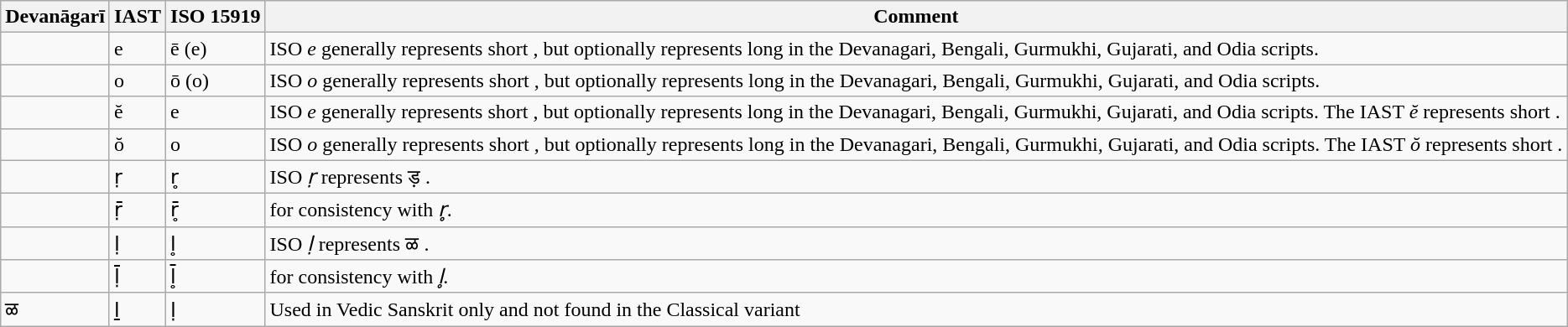<table class="wikitable">
<tr>
<th>Devanāgarī</th>
<th>IAST</th>
<th>ISO 15919</th>
<th>Comment</th>
</tr>
<tr>
<td></td>
<td>e</td>
<td>ē (e)</td>
<td>ISO <em>e</em> generally represents short , but optionally represents long  in the Devanagari, Bengali, Gurmukhi, Gujarati, and Odia scripts.</td>
</tr>
<tr>
<td></td>
<td>o</td>
<td>ō (o)</td>
<td>ISO <em>o</em> generally represents short , but optionally represents long  in the Devanagari, Bengali, Gurmukhi, Gujarati, and Odia scripts.</td>
</tr>
<tr>
<td></td>
<td>ĕ</td>
<td>e</td>
<td>ISO <em>e</em> generally represents short , but optionally represents long  in the Devanagari, Bengali, Gurmukhi, Gujarati, and Odia scripts. The IAST <em>ĕ</em> represents short .</td>
</tr>
<tr>
<td></td>
<td>ŏ</td>
<td>o</td>
<td>ISO <em>o</em> generally represents short , but optionally represents long  in the Devanagari, Bengali, Gurmukhi, Gujarati, and Odia scripts. The IAST <em>ŏ</em> represents short .</td>
</tr>
<tr>
<td></td>
<td>ṛ</td>
<td>r̥</td>
<td>ISO <em>ṛ</em>  represents ड़ .</td>
</tr>
<tr>
<td></td>
<td>ṝ</td>
<td>r̥̄</td>
<td>for consistency with <em>r̥</em>.</td>
</tr>
<tr>
<td></td>
<td>ḷ</td>
<td>l̥</td>
<td>ISO <em>ḷ</em>  represents ळ .</td>
</tr>
<tr>
<td></td>
<td>ḹ</td>
<td>l̥̄</td>
<td>for consistency with <em>l̥</em>.</td>
</tr>
<tr>
<td>ळ</td>
<td>ḻ</td>
<td>ḷ</td>
<td>Used in Vedic Sanskrit only and not found in the Classical variant</td>
</tr>
</table>
